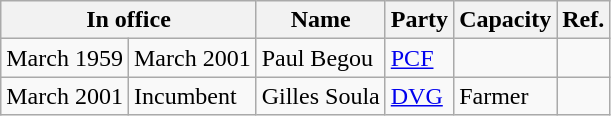<table class="wikitable">
<tr>
<th colspan="2">In office</th>
<th>Name</th>
<th>Party</th>
<th>Capacity</th>
<th>Ref.</th>
</tr>
<tr>
<td>March 1959</td>
<td>March 2001</td>
<td>Paul Begou</td>
<td><a href='#'>PCF</a></td>
<td></td>
<td></td>
</tr>
<tr>
<td>March 2001</td>
<td>Incumbent</td>
<td>Gilles Soula</td>
<td><a href='#'>DVG</a></td>
<td>Farmer</td>
<td></td>
</tr>
</table>
